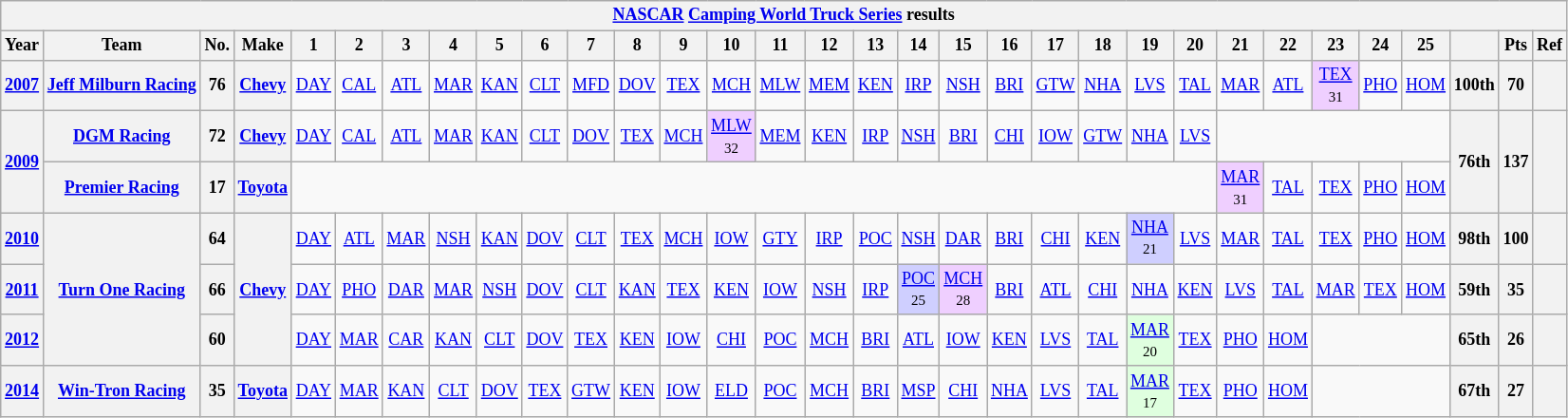<table class="wikitable" style="text-align:center; font-size:75%">
<tr>
<th colspan=32><a href='#'>NASCAR</a> <a href='#'>Camping World Truck Series</a> results</th>
</tr>
<tr>
<th>Year</th>
<th>Team</th>
<th>No.</th>
<th>Make</th>
<th>1</th>
<th>2</th>
<th>3</th>
<th>4</th>
<th>5</th>
<th>6</th>
<th>7</th>
<th>8</th>
<th>9</th>
<th>10</th>
<th>11</th>
<th>12</th>
<th>13</th>
<th>14</th>
<th>15</th>
<th>16</th>
<th>17</th>
<th>18</th>
<th>19</th>
<th>20</th>
<th>21</th>
<th>22</th>
<th>23</th>
<th>24</th>
<th>25</th>
<th></th>
<th>Pts</th>
<th>Ref</th>
</tr>
<tr>
<th><a href='#'>2007</a></th>
<th><a href='#'>Jeff Milburn Racing</a></th>
<th>76</th>
<th><a href='#'>Chevy</a></th>
<td><a href='#'>DAY</a></td>
<td><a href='#'>CAL</a></td>
<td><a href='#'>ATL</a></td>
<td><a href='#'>MAR</a></td>
<td><a href='#'>KAN</a></td>
<td><a href='#'>CLT</a></td>
<td><a href='#'>MFD</a></td>
<td><a href='#'>DOV</a></td>
<td><a href='#'>TEX</a></td>
<td><a href='#'>MCH</a></td>
<td><a href='#'>MLW</a></td>
<td><a href='#'>MEM</a></td>
<td><a href='#'>KEN</a></td>
<td><a href='#'>IRP</a></td>
<td><a href='#'>NSH</a></td>
<td><a href='#'>BRI</a></td>
<td><a href='#'>GTW</a></td>
<td><a href='#'>NHA</a></td>
<td><a href='#'>LVS</a></td>
<td><a href='#'>TAL</a></td>
<td><a href='#'>MAR</a></td>
<td><a href='#'>ATL</a></td>
<td style="background:#EFCFFF;"><a href='#'>TEX</a><br><small>31</small></td>
<td><a href='#'>PHO</a></td>
<td><a href='#'>HOM</a></td>
<th>100th</th>
<th>70</th>
<th></th>
</tr>
<tr>
<th rowspan=2><a href='#'>2009</a></th>
<th><a href='#'>DGM Racing</a></th>
<th>72</th>
<th><a href='#'>Chevy</a></th>
<td><a href='#'>DAY</a></td>
<td><a href='#'>CAL</a></td>
<td><a href='#'>ATL</a></td>
<td><a href='#'>MAR</a></td>
<td><a href='#'>KAN</a></td>
<td><a href='#'>CLT</a></td>
<td><a href='#'>DOV</a></td>
<td><a href='#'>TEX</a></td>
<td><a href='#'>MCH</a></td>
<td style="background:#EFCFFF;"><a href='#'>MLW</a><br><small>32</small></td>
<td><a href='#'>MEM</a></td>
<td><a href='#'>KEN</a></td>
<td><a href='#'>IRP</a></td>
<td><a href='#'>NSH</a></td>
<td><a href='#'>BRI</a></td>
<td><a href='#'>CHI</a></td>
<td><a href='#'>IOW</a></td>
<td><a href='#'>GTW</a></td>
<td><a href='#'>NHA</a></td>
<td><a href='#'>LVS</a></td>
<td colspan=5></td>
<th rowspan=2>76th</th>
<th rowspan=2>137</th>
<th rowspan=2></th>
</tr>
<tr>
<th><a href='#'>Premier Racing</a></th>
<th>17</th>
<th><a href='#'>Toyota</a></th>
<td colspan=20></td>
<td style="background:#EFCFFF;"><a href='#'>MAR</a><br><small>31</small></td>
<td><a href='#'>TAL</a></td>
<td><a href='#'>TEX</a></td>
<td><a href='#'>PHO</a></td>
<td><a href='#'>HOM</a></td>
</tr>
<tr>
<th><a href='#'>2010</a></th>
<th rowspan=3><a href='#'>Turn One Racing</a></th>
<th>64</th>
<th rowspan=3><a href='#'>Chevy</a></th>
<td><a href='#'>DAY</a></td>
<td><a href='#'>ATL</a></td>
<td><a href='#'>MAR</a></td>
<td><a href='#'>NSH</a></td>
<td><a href='#'>KAN</a></td>
<td><a href='#'>DOV</a></td>
<td><a href='#'>CLT</a></td>
<td><a href='#'>TEX</a></td>
<td><a href='#'>MCH</a></td>
<td><a href='#'>IOW</a></td>
<td><a href='#'>GTY</a></td>
<td><a href='#'>IRP</a></td>
<td><a href='#'>POC</a></td>
<td><a href='#'>NSH</a></td>
<td><a href='#'>DAR</a></td>
<td><a href='#'>BRI</a></td>
<td><a href='#'>CHI</a></td>
<td><a href='#'>KEN</a></td>
<td style="background:#CFCFFF;"><a href='#'>NHA</a><br><small>21</small></td>
<td><a href='#'>LVS</a></td>
<td><a href='#'>MAR</a></td>
<td><a href='#'>TAL</a></td>
<td><a href='#'>TEX</a></td>
<td><a href='#'>PHO</a></td>
<td><a href='#'>HOM</a></td>
<th>98th</th>
<th>100</th>
<th></th>
</tr>
<tr>
<th><a href='#'>2011</a></th>
<th>66</th>
<td><a href='#'>DAY</a></td>
<td><a href='#'>PHO</a></td>
<td><a href='#'>DAR</a></td>
<td><a href='#'>MAR</a></td>
<td><a href='#'>NSH</a></td>
<td><a href='#'>DOV</a></td>
<td><a href='#'>CLT</a></td>
<td><a href='#'>KAN</a></td>
<td><a href='#'>TEX</a></td>
<td><a href='#'>KEN</a></td>
<td><a href='#'>IOW</a></td>
<td><a href='#'>NSH</a></td>
<td><a href='#'>IRP</a></td>
<td style="background:#CFCFFF;"><a href='#'>POC</a><br><small>25</small></td>
<td style="background:#EFCFFF;"><a href='#'>MCH</a><br><small>28</small></td>
<td><a href='#'>BRI</a></td>
<td><a href='#'>ATL</a></td>
<td><a href='#'>CHI</a></td>
<td><a href='#'>NHA</a></td>
<td><a href='#'>KEN</a></td>
<td><a href='#'>LVS</a></td>
<td><a href='#'>TAL</a></td>
<td><a href='#'>MAR</a></td>
<td><a href='#'>TEX</a></td>
<td><a href='#'>HOM</a></td>
<th>59th</th>
<th>35</th>
<th></th>
</tr>
<tr>
<th><a href='#'>2012</a></th>
<th>60</th>
<td><a href='#'>DAY</a></td>
<td><a href='#'>MAR</a></td>
<td><a href='#'>CAR</a></td>
<td><a href='#'>KAN</a></td>
<td><a href='#'>CLT</a></td>
<td><a href='#'>DOV</a></td>
<td><a href='#'>TEX</a></td>
<td><a href='#'>KEN</a></td>
<td><a href='#'>IOW</a></td>
<td><a href='#'>CHI</a></td>
<td><a href='#'>POC</a></td>
<td><a href='#'>MCH</a></td>
<td><a href='#'>BRI</a></td>
<td><a href='#'>ATL</a></td>
<td><a href='#'>IOW</a></td>
<td><a href='#'>KEN</a></td>
<td><a href='#'>LVS</a></td>
<td><a href='#'>TAL</a></td>
<td style="background:#DFFFDF;"><a href='#'>MAR</a><br><small>20</small></td>
<td><a href='#'>TEX</a></td>
<td><a href='#'>PHO</a></td>
<td><a href='#'>HOM</a></td>
<td colspan=3></td>
<th>65th</th>
<th>26</th>
<th></th>
</tr>
<tr>
<th><a href='#'>2014</a></th>
<th><a href='#'>Win-Tron Racing</a></th>
<th>35</th>
<th><a href='#'>Toyota</a></th>
<td><a href='#'>DAY</a></td>
<td><a href='#'>MAR</a></td>
<td><a href='#'>KAN</a></td>
<td><a href='#'>CLT</a></td>
<td><a href='#'>DOV</a></td>
<td><a href='#'>TEX</a></td>
<td><a href='#'>GTW</a></td>
<td><a href='#'>KEN</a></td>
<td><a href='#'>IOW</a></td>
<td><a href='#'>ELD</a></td>
<td><a href='#'>POC</a></td>
<td><a href='#'>MCH</a></td>
<td><a href='#'>BRI</a></td>
<td><a href='#'>MSP</a></td>
<td><a href='#'>CHI</a></td>
<td><a href='#'>NHA</a></td>
<td><a href='#'>LVS</a></td>
<td><a href='#'>TAL</a></td>
<td style="background:#DFFFDF;"><a href='#'>MAR</a><br><small>17</small></td>
<td><a href='#'>TEX</a></td>
<td><a href='#'>PHO</a></td>
<td><a href='#'>HOM</a></td>
<td colspan=3></td>
<th>67th</th>
<th>27</th>
<th></th>
</tr>
</table>
